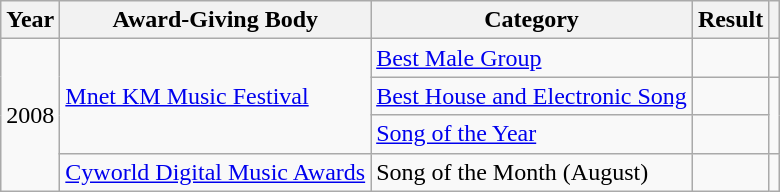<table class="wikitable">
<tr>
<th>Year</th>
<th>Award-Giving Body</th>
<th>Category</th>
<th>Result</th>
<th class="unsortable"></th>
</tr>
<tr>
<td rowspan="4">2008</td>
<td rowspan="3"><a href='#'>Mnet KM Music Festival</a></td>
<td><a href='#'>Best Male Group</a></td>
<td></td>
<td align="center"></td>
</tr>
<tr>
<td><a href='#'>Best House and Electronic Song</a></td>
<td></td>
<td rowspan="2" align="center"></td>
</tr>
<tr>
<td><a href='#'>Song of the Year</a></td>
<td></td>
</tr>
<tr>
<td><a href='#'>Cyworld Digital Music Awards</a></td>
<td>Song of the Month (August)</td>
<td></td>
<td align="center"></td>
</tr>
</table>
